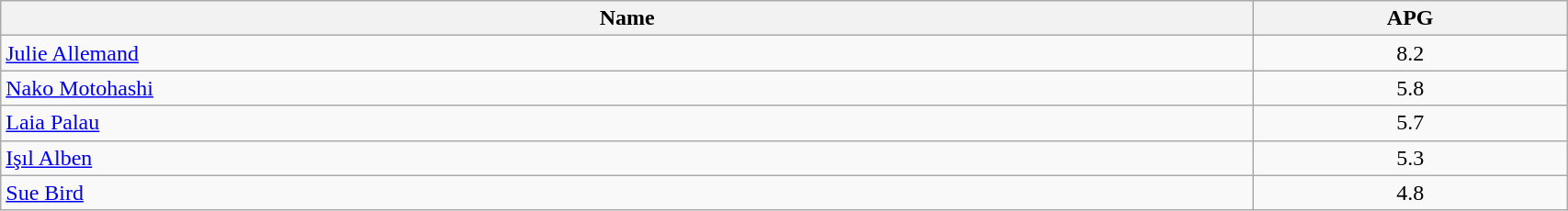<table class=wikitable width="90%">
<tr>
<th width="80%">Name</th>
<th width="20%">APG</th>
</tr>
<tr>
<td> <a href='#'>Julie Allemand</a></td>
<td align=center>8.2</td>
</tr>
<tr>
<td> <a href='#'>Nako Motohashi</a></td>
<td align=center>5.8</td>
</tr>
<tr>
<td> <a href='#'>Laia Palau</a></td>
<td align=center>5.7</td>
</tr>
<tr>
<td> <a href='#'>Işıl Alben</a></td>
<td align=center>5.3</td>
</tr>
<tr>
<td> <a href='#'>Sue Bird</a></td>
<td align=center>4.8</td>
</tr>
</table>
